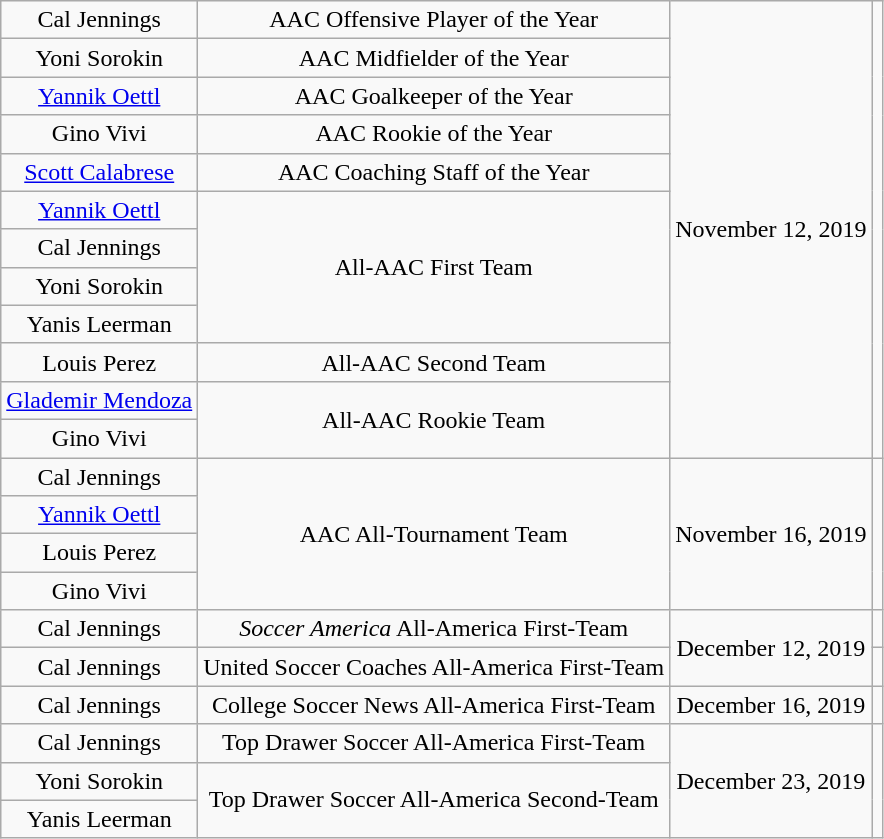<table class="wikitable sortable" style="text-align: center">
<tr>
<td>Cal Jennings</td>
<td>AAC Offensive Player of the Year</td>
<td rowspan=12>November 12, 2019</td>
<td rowspan=12></td>
</tr>
<tr>
<td>Yoni Sorokin</td>
<td>AAC Midfielder of the Year</td>
</tr>
<tr>
<td><a href='#'>Yannik Oettl</a></td>
<td>AAC Goalkeeper of the Year</td>
</tr>
<tr>
<td>Gino Vivi</td>
<td>AAC Rookie of the Year</td>
</tr>
<tr>
<td><a href='#'>Scott Calabrese</a></td>
<td>AAC Coaching Staff of the Year</td>
</tr>
<tr>
<td><a href='#'>Yannik Oettl</a></td>
<td rowspan=4>All-AAC First Team</td>
</tr>
<tr>
<td>Cal Jennings</td>
</tr>
<tr>
<td>Yoni Sorokin</td>
</tr>
<tr>
<td>Yanis Leerman</td>
</tr>
<tr>
<td>Louis Perez</td>
<td>All-AAC Second Team</td>
</tr>
<tr>
<td><a href='#'>Glademir Mendoza</a></td>
<td rowspan=2>All-AAC Rookie Team</td>
</tr>
<tr>
<td>Gino Vivi</td>
</tr>
<tr>
<td>Cal Jennings</td>
<td rowspan=4>AAC All-Tournament Team</td>
<td rowspan=4>November 16, 2019</td>
<td rowspan=4></td>
</tr>
<tr>
<td><a href='#'>Yannik Oettl</a></td>
</tr>
<tr>
<td>Louis Perez</td>
</tr>
<tr>
<td>Gino Vivi</td>
</tr>
<tr>
<td>Cal Jennings</td>
<td><em>Soccer America</em> All-America First-Team</td>
<td rowspan=2>December 12, 2019</td>
<td></td>
</tr>
<tr>
<td>Cal Jennings</td>
<td>United Soccer Coaches All-America First-Team</td>
<td></td>
</tr>
<tr>
<td>Cal Jennings</td>
<td>College Soccer News All-America First-Team</td>
<td>December 16, 2019</td>
<td></td>
</tr>
<tr>
<td>Cal Jennings</td>
<td>Top Drawer Soccer All-America First-Team</td>
<td rowspan=3>December 23, 2019</td>
<td rowspan=3></td>
</tr>
<tr>
<td>Yoni Sorokin</td>
<td rowspan=2>Top Drawer Soccer All-America Second-Team</td>
</tr>
<tr>
<td>Yanis Leerman</td>
</tr>
</table>
